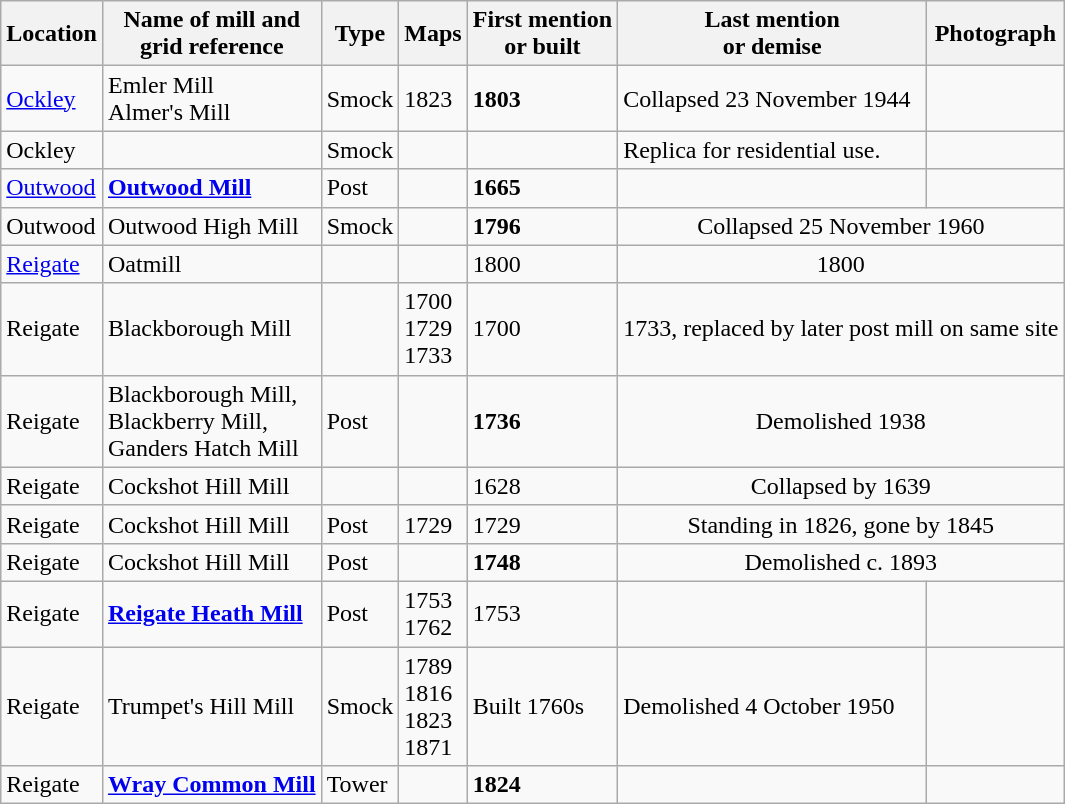<table class="wikitable">
<tr>
<th>Location</th>
<th>Name of mill and<br>grid reference</th>
<th>Type</th>
<th>Maps</th>
<th>First mention<br>or built</th>
<th>Last mention<br> or demise</th>
<th>Photograph</th>
</tr>
<tr>
<td><a href='#'>Ockley</a></td>
<td>Emler Mill<br>Almer's Mill<br> </td>
<td>Smock</td>
<td>1823</td>
<td><strong>1803</strong></td>
<td>Collapsed 23 November 1944<br></td>
<td></td>
</tr>
<tr>
<td>Ockley</td>
<td></td>
<td>Smock</td>
<td></td>
<td></td>
<td>Replica for residential use.<br></td>
<td></td>
</tr>
<tr>
<td><a href='#'>Outwood</a></td>
<td><strong><a href='#'>Outwood Mill</a></strong><br> </td>
<td>Post</td>
<td></td>
<td><strong>1665</strong></td>
<td></td>
<td></td>
</tr>
<tr>
<td>Outwood</td>
<td>Outwood High Mill</td>
<td>Smock</td>
<td></td>
<td><strong>1796</strong></td>
<td colspan="2" style="text-align:center;">Collapsed 25 November 1960</td>
</tr>
<tr>
<td><a href='#'>Reigate</a></td>
<td>Oatmill</td>
<td></td>
<td></td>
<td>1800</td>
<td colspan="2" style="text-align:center;">1800</td>
</tr>
<tr>
<td>Reigate</td>
<td>Blackborough Mill</td>
<td></td>
<td>1700<br>1729<br>1733</td>
<td>1700</td>
<td colspan="2" style="text-align:center;">1733, replaced by later post mill on same site</td>
</tr>
<tr>
<td>Reigate</td>
<td>Blackborough Mill,<br>Blackberry Mill,<br>Ganders Hatch Mill</td>
<td>Post</td>
<td></td>
<td><strong>1736</strong></td>
<td colspan="2" style="text-align:center;">Demolished 1938</td>
</tr>
<tr>
<td>Reigate</td>
<td>Cockshot Hill Mill</td>
<td></td>
<td></td>
<td>1628</td>
<td colspan="2" style="text-align:center;">Collapsed by 1639</td>
</tr>
<tr>
<td>Reigate</td>
<td>Cockshot Hill Mill</td>
<td>Post</td>
<td>1729</td>
<td>1729</td>
<td colspan="2" style="text-align:center;">Standing in 1826, gone by 1845</td>
</tr>
<tr>
<td>Reigate</td>
<td>Cockshot Hill Mill </td>
<td>Post</td>
<td></td>
<td><strong>1748</strong></td>
<td colspan="2" style="text-align:center;">Demolished c. 1893</td>
</tr>
<tr>
<td>Reigate</td>
<td><strong><a href='#'>Reigate Heath Mill</a></strong><br> </td>
<td>Post</td>
<td>1753<br>1762</td>
<td>1753</td>
<td></td>
<td></td>
</tr>
<tr>
<td>Reigate</td>
<td>Trumpet's Hill Mill</td>
<td>Smock</td>
<td>1789<br>1816<br>1823<br>1871</td>
<td>Built 1760s</td>
<td>Demolished 4 October 1950</td>
<td></td>
</tr>
<tr>
<td>Reigate</td>
<td><strong><a href='#'>Wray Common Mill</a></strong><br> </td>
<td>Tower</td>
<td></td>
<td><strong>1824</strong></td>
<td></td>
<td></td>
</tr>
</table>
